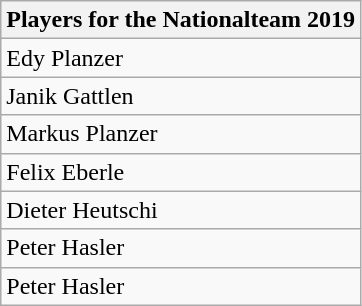<table class="wikitable">
<tr>
<th> <strong>Players for the Nationalteam 2019</strong></th>
</tr>
<tr>
<td> Edy Planzer</td>
</tr>
<tr>
<td> Janik Gattlen</td>
</tr>
<tr>
<td> Markus Planzer</td>
</tr>
<tr>
<td> Felix Eberle</td>
</tr>
<tr>
<td> Dieter Heutschi</td>
</tr>
<tr>
<td> Peter Hasler</td>
</tr>
<tr>
<td> Peter Hasler</td>
</tr>
</table>
